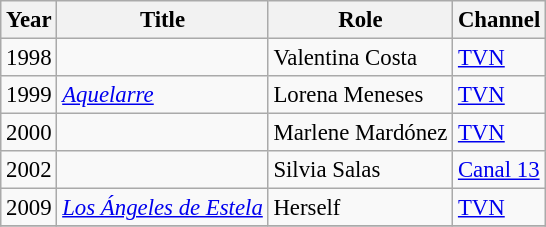<table class="wikitable" style="font-size: 95%;">
<tr>
<th>Year</th>
<th>Title</th>
<th>Role</th>
<th>Channel</th>
</tr>
<tr>
<td>1998</td>
<td><em></em></td>
<td>Valentina Costa</td>
<td><a href='#'>TVN</a></td>
</tr>
<tr>
<td>1999</td>
<td><em><a href='#'>Aquelarre</a></em></td>
<td>Lorena Meneses</td>
<td><a href='#'>TVN</a></td>
</tr>
<tr>
<td>2000</td>
<td><em></em></td>
<td>Marlene Mardónez</td>
<td><a href='#'>TVN</a></td>
</tr>
<tr>
<td>2002</td>
<td><em></em></td>
<td>Silvia Salas</td>
<td><a href='#'>Canal 13</a></td>
</tr>
<tr>
<td>2009</td>
<td><em><a href='#'>Los Ángeles de Estela</a></em></td>
<td>Herself</td>
<td><a href='#'>TVN</a></td>
</tr>
<tr>
</tr>
</table>
